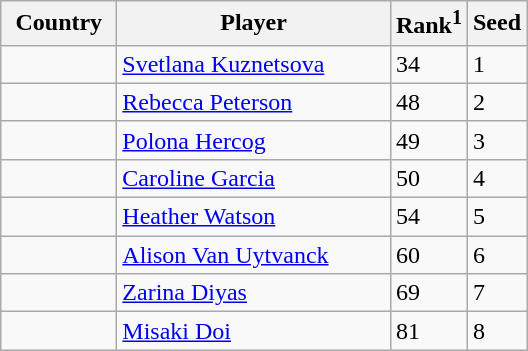<table class="sortable wikitable">
<tr>
<th width="70">Country</th>
<th width="175">Player</th>
<th>Rank<sup>1</sup></th>
<th>Seed</th>
</tr>
<tr>
<td></td>
<td><a href='#'>Svetlana Kuznetsova</a></td>
<td>34</td>
<td>1</td>
</tr>
<tr>
<td></td>
<td><a href='#'>Rebecca Peterson</a></td>
<td>48</td>
<td>2</td>
</tr>
<tr>
<td></td>
<td><a href='#'>Polona Hercog</a></td>
<td>49</td>
<td>3</td>
</tr>
<tr>
<td></td>
<td><a href='#'>Caroline Garcia</a></td>
<td>50</td>
<td>4</td>
</tr>
<tr>
<td></td>
<td><a href='#'>Heather Watson</a></td>
<td>54</td>
<td>5</td>
</tr>
<tr>
<td></td>
<td><a href='#'>Alison Van Uytvanck</a></td>
<td>60</td>
<td>6</td>
</tr>
<tr>
<td></td>
<td><a href='#'>Zarina Diyas</a></td>
<td>69</td>
<td>7</td>
</tr>
<tr>
<td></td>
<td><a href='#'>Misaki Doi</a></td>
<td>81</td>
<td>8</td>
</tr>
</table>
